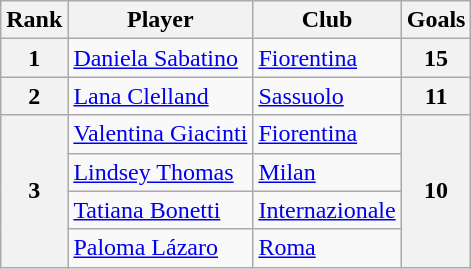<table class="wikitable" style="text-align:center">
<tr>
<th>Rank</th>
<th>Player</th>
<th>Club</th>
<th>Goals</th>
</tr>
<tr>
<th>1</th>
<td align="left"> <a href='#'>Daniela Sabatino</a></td>
<td align="left"><a href='#'>Fiorentina</a></td>
<th>15</th>
</tr>
<tr>
<th>2</th>
<td align="left"> <a href='#'>Lana Clelland</a></td>
<td align="left"><a href='#'>Sassuolo</a></td>
<th>11</th>
</tr>
<tr>
<th rowspan=4>3</th>
<td align="left"> <a href='#'>Valentina Giacinti</a></td>
<td align="left"><a href='#'>Fiorentina</a></td>
<th rowspan=4>10</th>
</tr>
<tr>
<td align="left"> <a href='#'>Lindsey Thomas</a></td>
<td align="left"><a href='#'>Milan</a></td>
</tr>
<tr>
<td align="left"> <a href='#'>Tatiana Bonetti</a></td>
<td align="left"><a href='#'>Internazionale</a></td>
</tr>
<tr>
<td align="left"> <a href='#'>Paloma Lázaro</a></td>
<td align="left"><a href='#'>Roma</a></td>
</tr>
</table>
